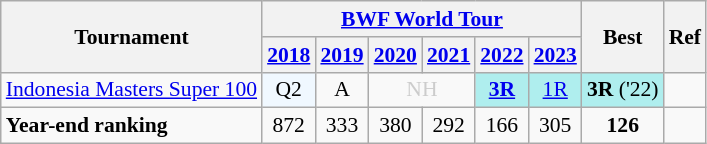<table style='font-size: 90%; text-align:center;' class='wikitable'>
<tr>
<th rowspan="2">Tournament</th>
<th colspan="6"><a href='#'>BWF World Tour</a></th>
<th rowspan="2">Best</th>
<th rowspan="2">Ref</th>
</tr>
<tr>
<th><a href='#'>2018</a></th>
<th><a href='#'>2019</a></th>
<th><a href='#'>2020</a></th>
<th><a href='#'>2021</a></th>
<th><a href='#'>2022</a></th>
<th><a href='#'>2023</a></th>
</tr>
<tr>
<td align=left><a href='#'>Indonesia Masters Super 100</a></td>
<td 2018; bgcolor=F0F8FF>Q2</td>
<td>A</td>
<td colspan="2" style=color:#ccc>NH</td>
<td bgcolor=AFEEEE><strong><a href='#'>3R</a></strong></td>
<td bgcolor=AFEEEE><a href='#'>1R</a></td>
<td bgcolor=AFEEEE><strong>3R</strong> ('22)</td>
<td></td>
</tr>
<tr>
<td align=left><strong>Year-end ranking</strong></td>
<td 2018;>872</td>
<td 2019;>333</td>
<td 2020;>380</td>
<td 2021;>292</td>
<td 2022;>166</td>
<td 2023;>305</td>
<td Best;><strong>126</strong></td>
<td></td>
</tr>
</table>
